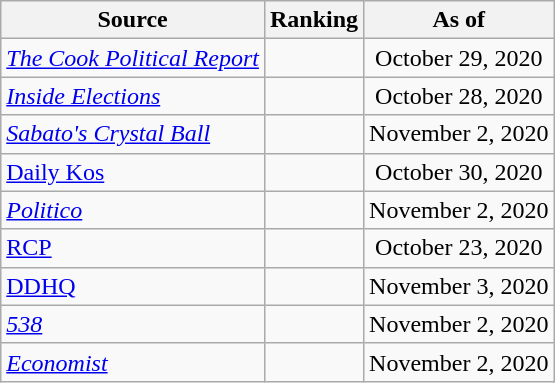<table class="wikitable" style="text-align:center">
<tr>
<th>Source</th>
<th>Ranking</th>
<th>As of</th>
</tr>
<tr>
<td align=left><em><a href='#'>The Cook Political Report</a></em></td>
<td></td>
<td>October 29, 2020</td>
</tr>
<tr>
<td align=left><em><a href='#'>Inside Elections</a></em></td>
<td></td>
<td>October 28, 2020</td>
</tr>
<tr>
<td align=left><em><a href='#'>Sabato's Crystal Ball</a></em></td>
<td></td>
<td>November 2, 2020</td>
</tr>
<tr>
<td align="left"><a href='#'>Daily Kos</a></td>
<td></td>
<td>October 30, 2020</td>
</tr>
<tr>
<td align="left"><em><a href='#'>Politico</a></em></td>
<td></td>
<td>November 2, 2020</td>
</tr>
<tr>
<td align="left"><a href='#'>RCP</a></td>
<td></td>
<td>October 23, 2020</td>
</tr>
<tr>
<td align="left"><a href='#'>DDHQ</a></td>
<td></td>
<td>November 3, 2020</td>
</tr>
<tr>
<td align="left"><a href='#'><em>538</em></a></td>
<td></td>
<td>November 2, 2020</td>
</tr>
<tr>
<td align="left"><a href='#'><em>Economist</em></a></td>
<td></td>
<td>November 2, 2020</td>
</tr>
</table>
